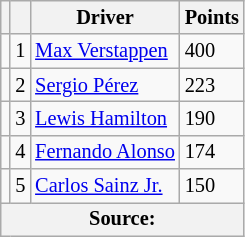<table class="wikitable" style="font-size: 85%;">
<tr>
<th scope="col"></th>
<th scope="col"></th>
<th scope="col">Driver</th>
<th scope="col">Points</th>
</tr>
<tr>
<td align="left"></td>
<td align="center">1</td>
<td> <a href='#'>Max Verstappen</a></td>
<td align="left">400</td>
</tr>
<tr>
<td align="left"></td>
<td align="center">2</td>
<td> <a href='#'>Sergio Pérez</a></td>
<td align="left">223</td>
</tr>
<tr>
<td align="left"></td>
<td align="center">3</td>
<td> <a href='#'>Lewis Hamilton</a></td>
<td align="left">190</td>
</tr>
<tr>
<td align="left"></td>
<td align="center">4</td>
<td> <a href='#'>Fernando Alonso</a></td>
<td align="left">174</td>
</tr>
<tr>
<td align="left"></td>
<td align="center">5</td>
<td> <a href='#'>Carlos Sainz Jr.</a></td>
<td align="left">150</td>
</tr>
<tr>
<th colspan=4>Source:</th>
</tr>
</table>
